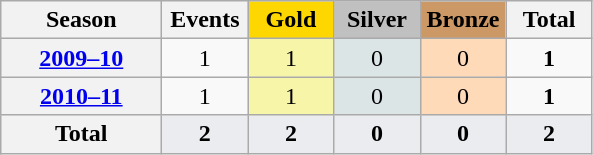<table class="wikitable sortable plainrowheaders" style="text-align:center">
<tr>
<th scope=col width=100px>Season</th>
<th scope=col width=50px>Events</th>
<th scope=col width=50px style="background-color:gold">Gold</th>
<th scope=col width=50px style="background-color:silver">Silver</th>
<th scope=col width=50px style="background-color:#C96">Bronze</th>
<th scope=col width=50px>Total</th>
</tr>
<tr>
<th scope=row><a href='#'>2009–10</a></th>
<td>1</td>
<td bgcolor=#F7F6A8>1</td>
<td bgcolor=#DCE5E5>0</td>
<td bgcolor=#FFDAB9>0</td>
<td><strong>1</strong></td>
</tr>
<tr>
<th scope=row><a href='#'>2010–11</a></th>
<td>1</td>
<td bgcolor=#F7F6A8>1</td>
<td bgcolor=#DCE5E5>0</td>
<td bgcolor=#FFDAB9>0</td>
<td><strong>1</strong></td>
</tr>
<tr style="background:#EAECF0; font-weight:bold">
<th scope=row><strong>Total</strong></th>
<td>2</td>
<td>2</td>
<td>0</td>
<td>0</td>
<td>2</td>
</tr>
</table>
